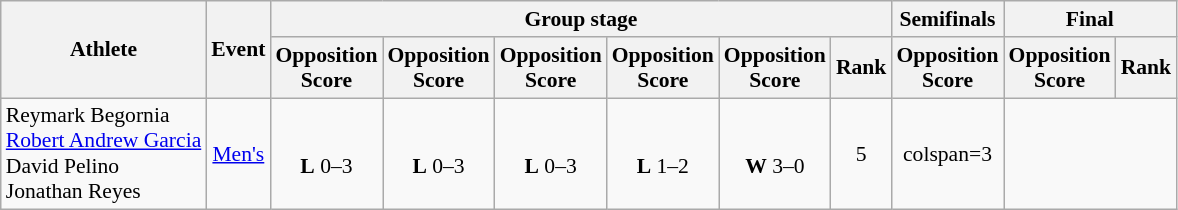<table class=wikitable style="text-align:center; font-size:90%">
<tr>
<th rowspan=2>Athlete</th>
<th rowspan=2>Event</th>
<th colspan=6>Group stage</th>
<th>Semifinals</th>
<th colspan=2>Final</th>
</tr>
<tr>
<th>Opposition<br>Score</th>
<th>Opposition<br>Score</th>
<th>Opposition<br>Score</th>
<th>Opposition<br>Score</th>
<th>Opposition<br>Score</th>
<th>Rank</th>
<th>Opposition<br>Score</th>
<th>Opposition<br>Score</th>
<th>Rank</th>
</tr>
<tr>
<td align=left>Reymark Begornia<br><a href='#'>Robert Andrew Garcia</a><br>David Pelino<br>Jonathan Reyes</td>
<td><a href='#'>Men's</a></td>
<td><br><strong>L</strong> 0–3</td>
<td><br><strong>L</strong> 0–3</td>
<td><br><strong>L</strong> 0–3</td>
<td><br><strong>L</strong> 1–2</td>
<td><br><strong>W</strong> 3–0</td>
<td>5</td>
<td>colspan=3 </td>
</tr>
</table>
